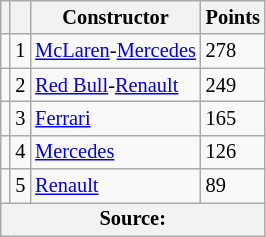<table class="wikitable" style="font-size: 85%;">
<tr>
<th></th>
<th></th>
<th>Constructor</th>
<th>Points</th>
</tr>
<tr>
<td></td>
<td align="center">1</td>
<td> <a href='#'>McLaren</a>-<a href='#'>Mercedes</a></td>
<td>278</td>
</tr>
<tr>
<td></td>
<td align="center">2</td>
<td> <a href='#'>Red Bull</a>-<a href='#'>Renault</a></td>
<td>249</td>
</tr>
<tr>
<td></td>
<td align="center">3</td>
<td> <a href='#'>Ferrari</a></td>
<td>165</td>
</tr>
<tr>
<td></td>
<td align="center">4</td>
<td> <a href='#'>Mercedes</a></td>
<td>126</td>
</tr>
<tr>
<td></td>
<td align="center">5</td>
<td> <a href='#'>Renault</a></td>
<td>89</td>
</tr>
<tr>
<th colspan=4>Source:</th>
</tr>
</table>
